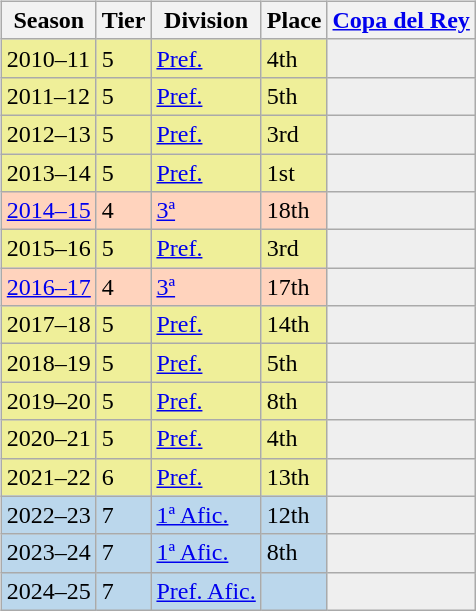<table>
<tr>
<td valign="top" width=0%><br><table class="wikitable">
<tr style="background:#f0f6fa;">
<th>Season</th>
<th>Tier</th>
<th>Division</th>
<th>Place</th>
<th><a href='#'>Copa del Rey</a></th>
</tr>
<tr>
<td style="background:#EFEF99;">2010–11</td>
<td style="background:#EFEF99;">5</td>
<td style="background:#EFEF99;"><a href='#'>Pref.</a></td>
<td style="background:#EFEF99;">4th</td>
<th style="background:#efefef;"></th>
</tr>
<tr>
<td style="background:#EFEF99;">2011–12</td>
<td style="background:#EFEF99;">5</td>
<td style="background:#EFEF99;"><a href='#'>Pref.</a></td>
<td style="background:#EFEF99;">5th</td>
<th style="background:#efefef;"></th>
</tr>
<tr>
<td style="background:#EFEF99;">2012–13</td>
<td style="background:#EFEF99;">5</td>
<td style="background:#EFEF99;"><a href='#'>Pref.</a></td>
<td style="background:#EFEF99;">3rd</td>
<th style="background:#efefef;"></th>
</tr>
<tr>
<td style="background:#EFEF99;">2013–14</td>
<td style="background:#EFEF99;">5</td>
<td style="background:#EFEF99;"><a href='#'>Pref.</a></td>
<td style="background:#EFEF99;">1st</td>
<th style="background:#efefef;"></th>
</tr>
<tr>
<td style="background:#FFD3BD;"><a href='#'>2014–15</a></td>
<td style="background:#FFD3BD;">4</td>
<td style="background:#FFD3BD;"><a href='#'>3ª</a></td>
<td style="background:#FFD3BD;">18th</td>
<th style="background:#efefef;"></th>
</tr>
<tr>
<td style="background:#EFEF99;">2015–16</td>
<td style="background:#EFEF99;">5</td>
<td style="background:#EFEF99;"><a href='#'>Pref.</a></td>
<td style="background:#EFEF99;">3rd</td>
<th style="background:#efefef;"></th>
</tr>
<tr>
<td style="background:#FFD3BD;"><a href='#'>2016–17</a></td>
<td style="background:#FFD3BD;">4</td>
<td style="background:#FFD3BD;"><a href='#'>3ª</a></td>
<td style="background:#FFD3BD;">17th</td>
<th style="background:#efefef;"></th>
</tr>
<tr>
<td style="background:#EFEF99;">2017–18</td>
<td style="background:#EFEF99;">5</td>
<td style="background:#EFEF99;"><a href='#'>Pref.</a></td>
<td style="background:#EFEF99;">14th</td>
<th style="background:#efefef;"></th>
</tr>
<tr>
<td style="background:#EFEF99;">2018–19</td>
<td style="background:#EFEF99;">5</td>
<td style="background:#EFEF99;"><a href='#'>Pref.</a></td>
<td style="background:#EFEF99;">5th</td>
<th style="background:#efefef;"></th>
</tr>
<tr>
<td style="background:#EFEF99;">2019–20</td>
<td style="background:#EFEF99;">5</td>
<td style="background:#EFEF99;"><a href='#'>Pref.</a></td>
<td style="background:#EFEF99;">8th</td>
<th style="background:#efefef;"></th>
</tr>
<tr>
<td style="background:#EFEF99;">2020–21</td>
<td style="background:#EFEF99;">5</td>
<td style="background:#EFEF99;"><a href='#'>Pref.</a></td>
<td style="background:#EFEF99;">4th</td>
<th style="background:#efefef;"></th>
</tr>
<tr>
<td style="background:#EFEF99;">2021–22</td>
<td style="background:#EFEF99;">6</td>
<td style="background:#EFEF99;"><a href='#'>Pref.</a></td>
<td style="background:#EFEF99;">13th</td>
<th style="background:#efefef;"></th>
</tr>
<tr>
<td style="background:#BBD7EC;">2022–23</td>
<td style="background:#BBD7EC;">7</td>
<td style="background:#BBD7EC;"><a href='#'>1ª Afic.</a></td>
<td style="background:#BBD7EC;">12th</td>
<th style="background:#efefef;"></th>
</tr>
<tr>
<td style="background:#BBD7EC;">2023–24</td>
<td style="background:#BBD7EC;">7</td>
<td style="background:#BBD7EC;"><a href='#'>1ª Afic.</a></td>
<td style="background:#BBD7EC;">8th</td>
<th style="background:#efefef;"></th>
</tr>
<tr>
<td style="background:#BBD7EC;">2024–25</td>
<td style="background:#BBD7EC;">7</td>
<td style="background:#BBD7EC;"><a href='#'>Pref. Afic.</a></td>
<td style="background:#BBD7EC;"></td>
<th style="background:#efefef;"></th>
</tr>
</table>
</td>
</tr>
</table>
